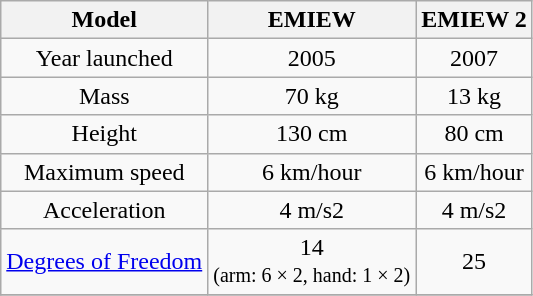<table style="text-align:center;" class="wikitable">
<tr>
<th>Model</th>
<th>EMIEW</th>
<th>EMIEW 2</th>
</tr>
<tr>
<td>Year launched</td>
<td>2005</td>
<td>2007</td>
</tr>
<tr>
<td>Mass</td>
<td>70 kg</td>
<td>13 kg </td>
</tr>
<tr>
<td>Height</td>
<td>130 cm</td>
<td>80 cm</td>
</tr>
<tr>
<td>Maximum speed</td>
<td>6 km/hour</td>
<td>6 km/hour</td>
</tr>
<tr>
<td>Acceleration</td>
<td>4 m/s2</td>
<td>4 m/s2</td>
</tr>
<tr>
<td><a href='#'>Degrees of Freedom</a></td>
<td>14 <br><small>(arm: 6 × 2, hand: 1 × 2)</small></td>
<td>25</td>
</tr>
<tr>
</tr>
</table>
